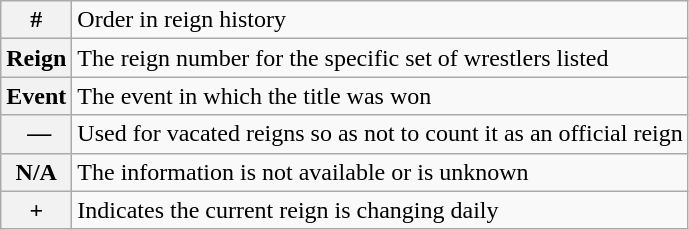<table class="wikitable">
<tr>
<th><strong>#</strong></th>
<td>Order in reign history</td>
</tr>
<tr>
<th><strong>Reign</strong></th>
<td>The reign number for the specific set of wrestlers listed</td>
</tr>
<tr>
<th><strong>Event</strong></th>
<td>The event in which the title was won</td>
</tr>
<tr>
<th> —</th>
<td>Used for vacated reigns so as not to count it as an official reign</td>
</tr>
<tr>
<th>N/A</th>
<td>The information is not available or is unknown</td>
</tr>
<tr>
<th><strong>+</strong></th>
<td>Indicates the current reign is changing daily</td>
</tr>
</table>
